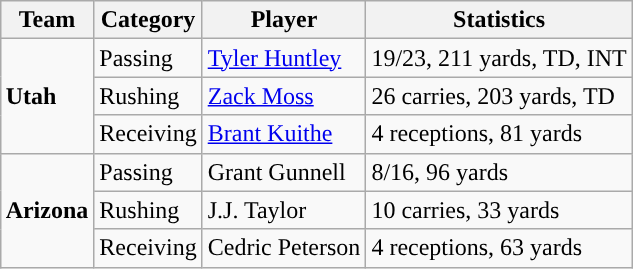<table class="wikitable" style="float: right;">
<tr>
<th>Team</th>
<th>Category</th>
<th>Player</th>
<th>Statistics</th>
</tr>
<tr>
<td rowspan=3><strong>Utah</strong></td>
<td>Passing</td>
<td><a href='#'>Tyler Huntley</a></td>
<td>19/23, 211 yards, TD, INT</td>
</tr>
<tr>
<td>Rushing</td>
<td><a href='#'>Zack Moss</a></td>
<td>26 carries, 203 yards, TD</td>
</tr>
<tr>
<td>Receiving</td>
<td><a href='#'>Brant Kuithe</a></td>
<td>4 receptions, 81 yards</td>
</tr>
<tr>
<td rowspan=3><strong>Arizona</strong></td>
<td>Passing</td>
<td>Grant Gunnell</td>
<td>8/16, 96 yards</td>
</tr>
<tr>
<td>Rushing</td>
<td>J.J. Taylor</td>
<td>10 carries, 33 yards</td>
</tr>
<tr>
<td>Receiving</td>
<td>Cedric Peterson</td>
<td>4 receptions, 63 yards</td>
</tr>
</table>
